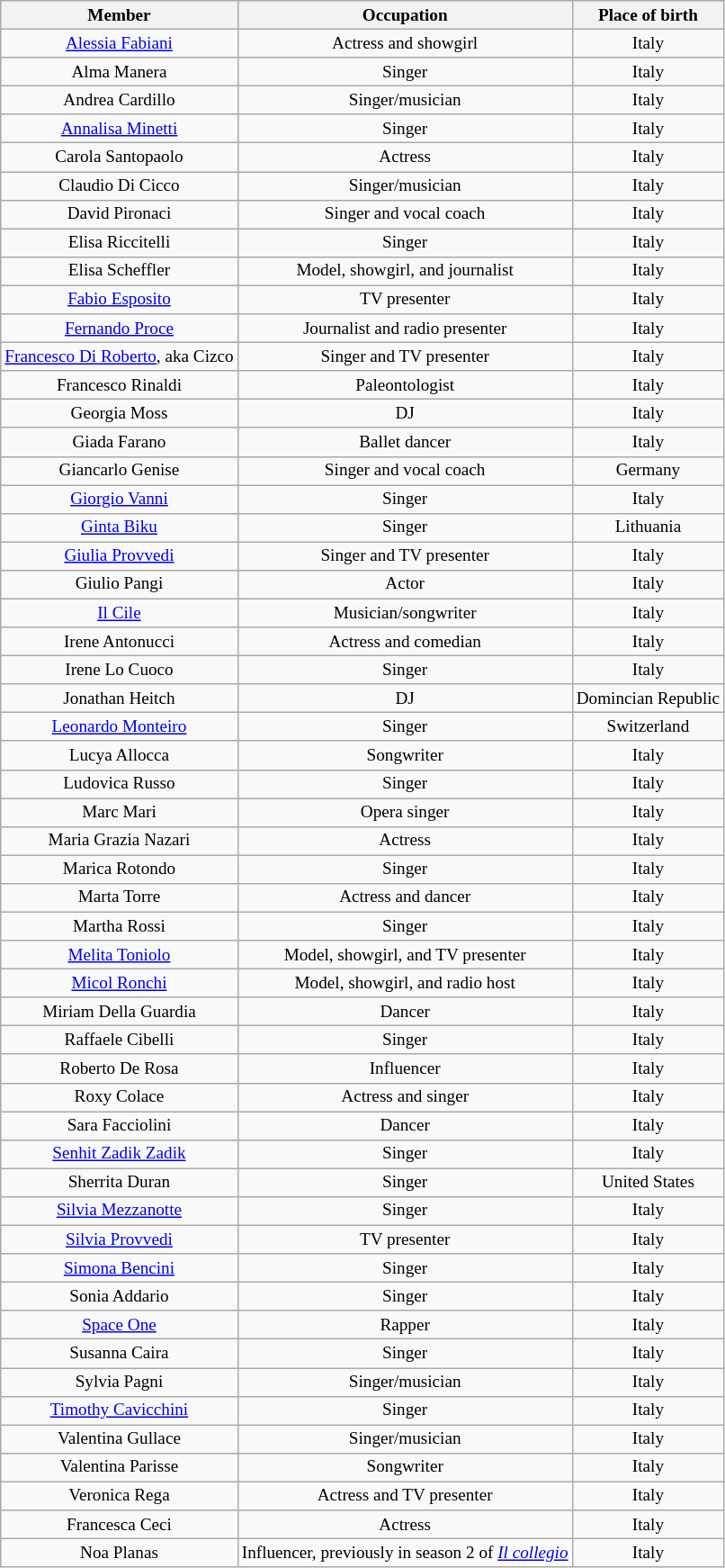<table class="wikitable" style="text-align:center; font-size:80%">
<tr>
<th>Member</th>
<th>Occupation</th>
<th>Place of birth</th>
</tr>
<tr>
<td><a href='#'>Alessia Fabiani</a></td>
<td>Actress and showgirl</td>
<td>Italy</td>
</tr>
<tr>
<td>Alma Manera</td>
<td>Singer</td>
<td>Italy</td>
</tr>
<tr>
<td>Andrea Cardillo</td>
<td>Singer/musician</td>
<td>Italy</td>
</tr>
<tr>
<td><a href='#'>Annalisa Minetti</a></td>
<td>Singer</td>
<td>Italy</td>
</tr>
<tr>
<td>Carola Santopaolo</td>
<td>Actress</td>
<td>Italy</td>
</tr>
<tr>
<td>Claudio Di Cicco</td>
<td>Singer/musician</td>
<td>Italy</td>
</tr>
<tr>
<td>David Pironaci</td>
<td>Singer and vocal coach</td>
<td>Italy</td>
</tr>
<tr>
<td>Elisa Riccitelli</td>
<td>Singer</td>
<td>Italy</td>
</tr>
<tr>
<td>Elisa Scheffler</td>
<td>Model, showgirl, and journalist</td>
<td>Italy</td>
</tr>
<tr>
<td><a href='#'>Fabio Esposito</a></td>
<td>TV presenter</td>
<td>Italy</td>
</tr>
<tr>
<td><a href='#'>Fernando Proce</a></td>
<td>Journalist and radio presenter</td>
<td>Italy</td>
</tr>
<tr>
<td><a href='#'>Francesco Di Roberto</a>, aka Cizco</td>
<td>Singer and TV presenter</td>
<td>Italy</td>
</tr>
<tr>
<td>Francesco Rinaldi</td>
<td>Paleontologist</td>
<td>Italy</td>
</tr>
<tr>
<td>Georgia Moss</td>
<td>DJ</td>
<td>Italy</td>
</tr>
<tr>
<td>Giada Farano</td>
<td>Ballet dancer</td>
<td>Italy</td>
</tr>
<tr>
<td>Giancarlo Genise</td>
<td>Singer and vocal coach</td>
<td>Germany</td>
</tr>
<tr>
<td><a href='#'>Giorgio Vanni</a></td>
<td>Singer</td>
<td>Italy</td>
</tr>
<tr>
<td><a href='#'>Ginta Biku</a></td>
<td>Singer</td>
<td>Lithuania</td>
</tr>
<tr>
<td><a href='#'>Giulia Provvedi</a></td>
<td>Singer and TV presenter</td>
<td>Italy</td>
</tr>
<tr>
<td>Giulio Pangi</td>
<td>Actor</td>
<td>Italy</td>
</tr>
<tr>
<td><a href='#'>Il Cile</a></td>
<td>Musician/songwriter</td>
<td>Italy</td>
</tr>
<tr>
<td>Irene Antonucci</td>
<td>Actress and comedian</td>
<td>Italy</td>
</tr>
<tr>
<td>Irene Lo Cuoco</td>
<td>Singer</td>
<td>Italy</td>
</tr>
<tr>
<td>Jonathan Heitch</td>
<td>DJ</td>
<td>Domincian Republic</td>
</tr>
<tr>
<td><a href='#'>Leonardo Monteiro</a></td>
<td>Singer</td>
<td>Switzerland</td>
</tr>
<tr>
<td>Lucya Allocca</td>
<td>Songwriter</td>
<td>Italy</td>
</tr>
<tr>
<td>Ludovica Russo</td>
<td>Singer</td>
<td>Italy</td>
</tr>
<tr>
<td>Marc Mari</td>
<td>Opera singer</td>
<td>Italy</td>
</tr>
<tr>
<td>Maria Grazia Nazari</td>
<td>Actress</td>
<td>Italy</td>
</tr>
<tr>
<td>Marica Rotondo</td>
<td>Singer</td>
<td>Italy</td>
</tr>
<tr>
<td>Marta Torre</td>
<td>Actress and dancer</td>
<td>Italy</td>
</tr>
<tr>
<td>Martha Rossi</td>
<td>Singer</td>
<td>Italy</td>
</tr>
<tr>
<td><a href='#'>Melita Toniolo</a></td>
<td>Model, showgirl, and TV presenter</td>
<td>Italy</td>
</tr>
<tr>
<td><a href='#'>Micol Ronchi</a></td>
<td>Model, showgirl, and radio host</td>
<td>Italy</td>
</tr>
<tr>
<td>Miriam Della Guardia</td>
<td>Dancer</td>
<td>Italy</td>
</tr>
<tr>
<td>Raffaele Cibelli</td>
<td>Singer</td>
<td>Italy</td>
</tr>
<tr>
<td>Roberto De Rosa</td>
<td>Influencer</td>
<td>Italy</td>
</tr>
<tr>
<td>Roxy Colace</td>
<td>Actress and singer</td>
<td>Italy</td>
</tr>
<tr>
<td>Sara Facciolini</td>
<td>Dancer</td>
<td>Italy</td>
</tr>
<tr>
<td><a href='#'>Senhit Zadik Zadik</a></td>
<td>Singer</td>
<td>Italy</td>
</tr>
<tr>
<td>Sherrita Duran</td>
<td>Singer</td>
<td>United States</td>
</tr>
<tr>
<td><a href='#'>Silvia Mezzanotte</a></td>
<td>Singer</td>
<td>Italy</td>
</tr>
<tr>
<td><a href='#'>Silvia Provvedi</a></td>
<td>TV presenter</td>
<td>Italy</td>
</tr>
<tr>
<td><a href='#'>Simona Bencini</a></td>
<td>Singer</td>
<td>Italy</td>
</tr>
<tr>
<td>Sonia Addario</td>
<td>Singer</td>
<td>Italy</td>
</tr>
<tr>
<td><a href='#'>Space One</a></td>
<td>Rapper</td>
<td>Italy</td>
</tr>
<tr>
<td>Susanna Caira</td>
<td>Singer</td>
<td>Italy</td>
</tr>
<tr>
<td>Sylvia Pagni</td>
<td>Singer/musician</td>
<td>Italy</td>
</tr>
<tr>
<td><a href='#'>Timothy Cavicchini</a></td>
<td>Singer</td>
<td>Italy</td>
</tr>
<tr>
<td>Valentina Gullace</td>
<td>Singer/musician</td>
<td>Italy</td>
</tr>
<tr>
<td>Valentina Parisse</td>
<td>Songwriter</td>
<td>Italy</td>
</tr>
<tr>
<td>Veronica Rega</td>
<td>Actress and TV presenter</td>
<td>Italy</td>
</tr>
<tr>
<td>Francesca Ceci</td>
<td>Actress</td>
<td>Italy</td>
</tr>
<tr>
<td>Noa Planas</td>
<td>Influencer, previously in season 2 of <em><a href='#'>Il collegio</a></em></td>
<td>Italy</td>
</tr>
</table>
